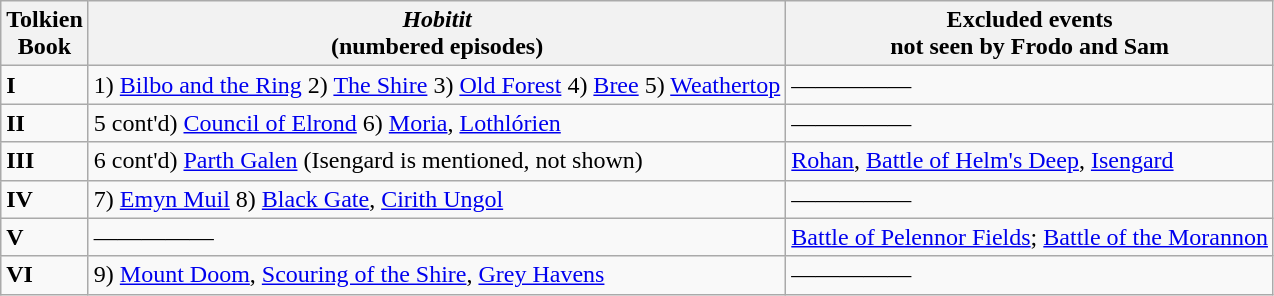<table class="wikitable">
<tr>
<th>Tolkien<br>Book</th>
<th><em>Hobitit</em><br>(numbered episodes)</th>
<th>Excluded events<br>not seen by Frodo and Sam</th>
</tr>
<tr>
<td><strong>I</strong></td>
<td>1) <a href='#'>Bilbo and the Ring</a> 2) <a href='#'>The Shire</a> 3) <a href='#'>Old Forest</a> 4) <a href='#'>Bree</a> 5) <a href='#'>Weathertop</a></td>
<td>—————</td>
</tr>
<tr>
<td><strong>II</strong></td>
<td>5 cont'd) <a href='#'>Council of Elrond</a> 6) <a href='#'>Moria</a>, <a href='#'>Lothlórien</a></td>
<td>—————</td>
</tr>
<tr>
<td><strong>III</strong></td>
<td>6 cont'd) <a href='#'>Parth Galen</a> (Isengard is mentioned, not shown)</td>
<td><a href='#'>Rohan</a>, <a href='#'>Battle of Helm's Deep</a>, <a href='#'>Isengard</a></td>
</tr>
<tr>
<td><strong>IV</strong></td>
<td>7) <a href='#'>Emyn Muil</a> 8) <a href='#'>Black Gate</a>, <a href='#'>Cirith Ungol</a></td>
<td>—————</td>
</tr>
<tr>
<td><strong>V</strong></td>
<td>—————</td>
<td><a href='#'>Battle of Pelennor Fields</a>; <a href='#'>Battle of the Morannon</a></td>
</tr>
<tr>
<td><strong>VI</strong></td>
<td>9) <a href='#'>Mount Doom</a>, <a href='#'>Scouring of the Shire</a>, <a href='#'>Grey Havens</a></td>
<td>—————</td>
</tr>
</table>
